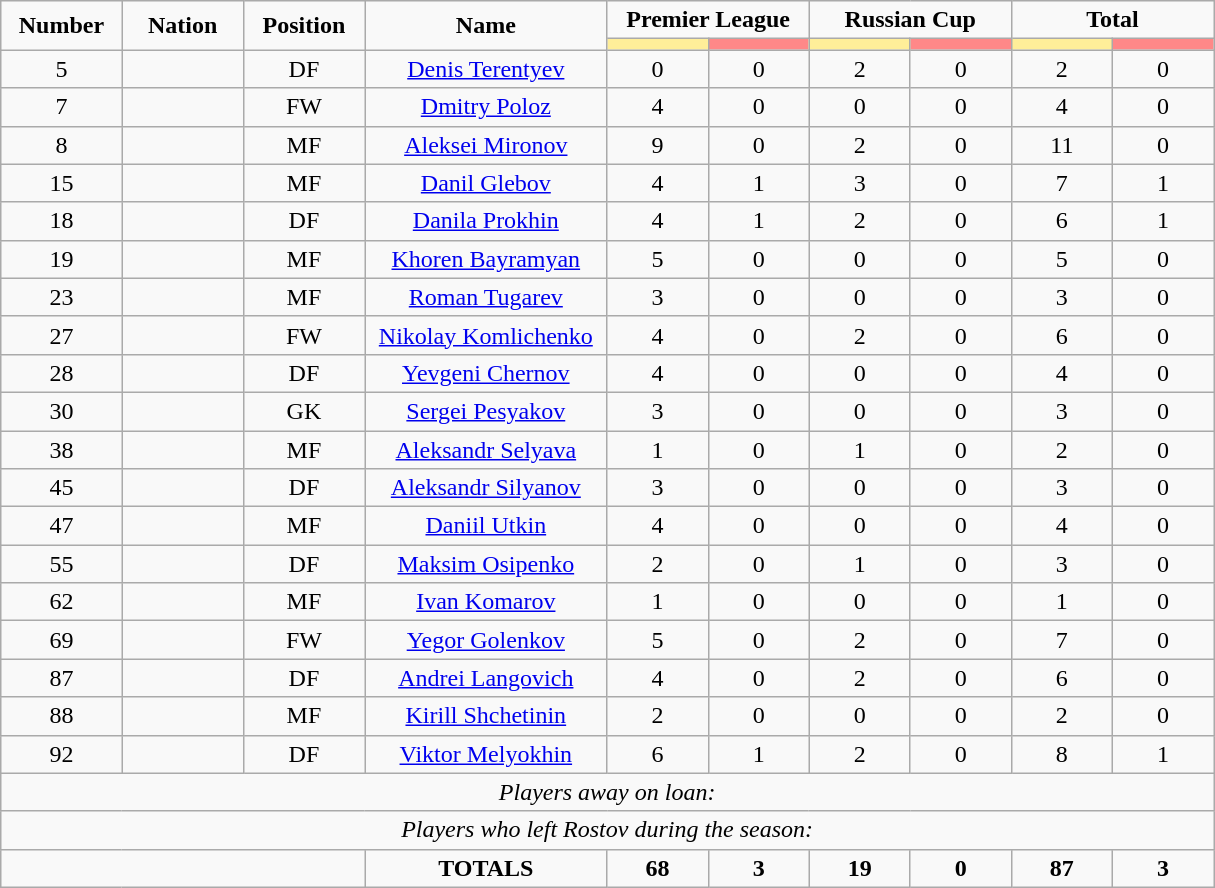<table class="wikitable" style="font-size: 100%; text-align: center;">
<tr>
<td rowspan="2" width="10%" align="center"><strong>Number</strong></td>
<td rowspan="2" width="10%" align="center"><strong>Nation</strong></td>
<td rowspan="2" width="10%" align="center"><strong>Position</strong></td>
<td rowspan="2" width="20%" align="center"><strong>Name</strong></td>
<td colspan="2" align="center"><strong>Premier League</strong></td>
<td colspan="2" align="center"><strong>Russian Cup</strong></td>
<td colspan="2" align="center"><strong>Total</strong></td>
</tr>
<tr>
<th width=60 style="background: #FFEE99"></th>
<th width=60 style="background: #FF8888"></th>
<th width=60 style="background: #FFEE99"></th>
<th width=60 style="background: #FF8888"></th>
<th width=60 style="background: #FFEE99"></th>
<th width=60 style="background: #FF8888"></th>
</tr>
<tr>
<td>5</td>
<td></td>
<td>DF</td>
<td><a href='#'>Denis Terentyev</a></td>
<td>0</td>
<td>0</td>
<td>2</td>
<td>0</td>
<td>2</td>
<td>0</td>
</tr>
<tr>
<td>7</td>
<td></td>
<td>FW</td>
<td><a href='#'>Dmitry Poloz</a></td>
<td>4</td>
<td>0</td>
<td>0</td>
<td>0</td>
<td>4</td>
<td>0</td>
</tr>
<tr>
<td>8</td>
<td></td>
<td>MF</td>
<td><a href='#'>Aleksei Mironov</a></td>
<td>9</td>
<td>0</td>
<td>2</td>
<td>0</td>
<td>11</td>
<td>0</td>
</tr>
<tr>
<td>15</td>
<td></td>
<td>MF</td>
<td><a href='#'>Danil Glebov</a></td>
<td>4</td>
<td>1</td>
<td>3</td>
<td>0</td>
<td>7</td>
<td>1</td>
</tr>
<tr>
<td>18</td>
<td></td>
<td>DF</td>
<td><a href='#'>Danila Prokhin</a></td>
<td>4</td>
<td>1</td>
<td>2</td>
<td>0</td>
<td>6</td>
<td>1</td>
</tr>
<tr>
<td>19</td>
<td></td>
<td>MF</td>
<td><a href='#'>Khoren Bayramyan</a></td>
<td>5</td>
<td>0</td>
<td>0</td>
<td>0</td>
<td>5</td>
<td>0</td>
</tr>
<tr>
<td>23</td>
<td></td>
<td>MF</td>
<td><a href='#'>Roman Tugarev</a></td>
<td>3</td>
<td>0</td>
<td>0</td>
<td>0</td>
<td>3</td>
<td>0</td>
</tr>
<tr>
<td>27</td>
<td></td>
<td>FW</td>
<td><a href='#'>Nikolay Komlichenko</a></td>
<td>4</td>
<td>0</td>
<td>2</td>
<td>0</td>
<td>6</td>
<td>0</td>
</tr>
<tr>
<td>28</td>
<td></td>
<td>DF</td>
<td><a href='#'>Yevgeni Chernov</a></td>
<td>4</td>
<td>0</td>
<td>0</td>
<td>0</td>
<td>4</td>
<td>0</td>
</tr>
<tr>
<td>30</td>
<td></td>
<td>GK</td>
<td><a href='#'>Sergei Pesyakov</a></td>
<td>3</td>
<td>0</td>
<td>0</td>
<td>0</td>
<td>3</td>
<td>0</td>
</tr>
<tr>
<td>38</td>
<td></td>
<td>MF</td>
<td><a href='#'>Aleksandr Selyava</a></td>
<td>1</td>
<td>0</td>
<td>1</td>
<td>0</td>
<td>2</td>
<td>0</td>
</tr>
<tr>
<td>45</td>
<td></td>
<td>DF</td>
<td><a href='#'>Aleksandr Silyanov</a></td>
<td>3</td>
<td>0</td>
<td>0</td>
<td>0</td>
<td>3</td>
<td>0</td>
</tr>
<tr>
<td>47</td>
<td></td>
<td>MF</td>
<td><a href='#'>Daniil Utkin</a></td>
<td>4</td>
<td>0</td>
<td>0</td>
<td>0</td>
<td>4</td>
<td>0</td>
</tr>
<tr>
<td>55</td>
<td></td>
<td>DF</td>
<td><a href='#'>Maksim Osipenko</a></td>
<td>2</td>
<td>0</td>
<td>1</td>
<td>0</td>
<td>3</td>
<td>0</td>
</tr>
<tr>
<td>62</td>
<td></td>
<td>MF</td>
<td><a href='#'>Ivan Komarov</a></td>
<td>1</td>
<td>0</td>
<td>0</td>
<td>0</td>
<td>1</td>
<td>0</td>
</tr>
<tr>
<td>69</td>
<td></td>
<td>FW</td>
<td><a href='#'>Yegor Golenkov</a></td>
<td>5</td>
<td>0</td>
<td>2</td>
<td>0</td>
<td>7</td>
<td>0</td>
</tr>
<tr>
<td>87</td>
<td></td>
<td>DF</td>
<td><a href='#'>Andrei Langovich</a></td>
<td>4</td>
<td>0</td>
<td>2</td>
<td>0</td>
<td>6</td>
<td>0</td>
</tr>
<tr>
<td>88</td>
<td></td>
<td>MF</td>
<td><a href='#'>Kirill Shchetinin</a></td>
<td>2</td>
<td>0</td>
<td>0</td>
<td>0</td>
<td>2</td>
<td>0</td>
</tr>
<tr>
<td>92</td>
<td></td>
<td>DF</td>
<td><a href='#'>Viktor Melyokhin</a></td>
<td>6</td>
<td>1</td>
<td>2</td>
<td>0</td>
<td>8</td>
<td>1</td>
</tr>
<tr>
<td colspan="13"><em>Players away on loan:</em></td>
</tr>
<tr>
<td colspan="13"><em>Players who left Rostov during the season:</em></td>
</tr>
<tr>
<td colspan="3"></td>
<td><strong>TOTALS</strong></td>
<td><strong>68</strong></td>
<td><strong>3</strong></td>
<td><strong>19</strong></td>
<td><strong>0</strong></td>
<td><strong>87</strong></td>
<td><strong>3</strong></td>
</tr>
</table>
